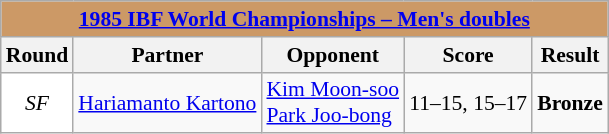<table class="wikitable" style="font-size: 90%; text-align: center">
<tr>
<th colspan=5 style="background:#CC9966;"><a href='#'>1985 IBF World Championships – Men's doubles</a></th>
</tr>
<tr>
<th>Round</th>
<th>Partner</th>
<th>Opponent</th>
<th>Score</th>
<th>Result</th>
</tr>
<tr>
<td style="text-align:center; background:white"><em>SF</em></td>
<td align="left"> <a href='#'>Hariamanto Kartono</a></td>
<td align="left"> <a href='#'>Kim Moon-soo</a> <br> <a href='#'>Park Joo-bong</a></td>
<td align="left">11–15, 15–17</td>
<td align="center"> <strong>Bronze</strong></td>
</tr>
</table>
